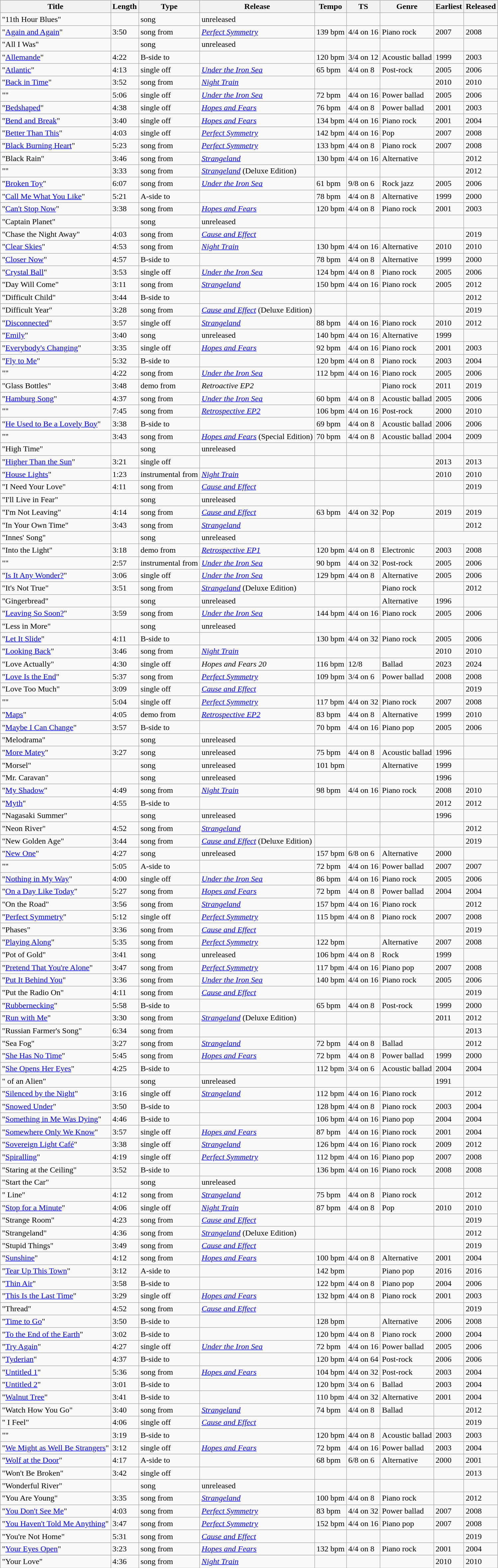<table class="wikitable sortable">
<tr>
<th>Title</th>
<th>Length</th>
<th>Type</th>
<th>Release</th>
<th>Tempo</th>
<th>TS</th>
<th>Genre</th>
<th>Earliest</th>
<th>Released</th>
</tr>
<tr>
<td>"11th Hour Blues"</td>
<td></td>
<td>song</td>
<td>unreleased</td>
<td></td>
<td></td>
<td></td>
<td></td>
<td></td>
</tr>
<tr>
<td>"<a href='#'>Again and Again</a>"</td>
<td>3:50</td>
<td>song from</td>
<td><em><a href='#'>Perfect Symmetry</a></em></td>
<td>139 bpm</td>
<td>4/4 on 16</td>
<td>Piano rock</td>
<td>2007</td>
<td>2008</td>
</tr>
<tr>
<td>"All I Was"</td>
<td></td>
<td>song</td>
<td>unreleased</td>
<td></td>
<td></td>
<td></td>
<td></td>
<td></td>
</tr>
<tr>
<td>"<a href='#'>Allemande</a>"</td>
<td>4:22</td>
<td>B-side to</td>
<td></td>
<td>120 bpm</td>
<td>3/4 on 12</td>
<td>Acoustic ballad</td>
<td>1999</td>
<td>2003</td>
</tr>
<tr>
<td>"<a href='#'>Atlantic</a>"</td>
<td>4:13</td>
<td>single off</td>
<td><em><a href='#'>Under the Iron Sea</a></em></td>
<td>65 bpm</td>
<td>4/4 on 8</td>
<td>Post-rock</td>
<td>2005</td>
<td>2006</td>
</tr>
<tr>
<td>"<a href='#'>Back in Time</a>"</td>
<td>3:52</td>
<td>song from</td>
<td><em><a href='#'>Night Train</a></em></td>
<td></td>
<td></td>
<td></td>
<td>2010</td>
<td>2010</td>
</tr>
<tr>
<td>""</td>
<td>5:06</td>
<td>single off</td>
<td><em><a href='#'>Under the Iron Sea</a></em></td>
<td>72 bpm</td>
<td>4/4 on 16</td>
<td>Power ballad</td>
<td>2005</td>
<td>2006</td>
</tr>
<tr>
<td>"<a href='#'>Bedshaped</a>"</td>
<td>4:38</td>
<td>single off</td>
<td><em><a href='#'>Hopes and Fears</a></em></td>
<td>76 bpm</td>
<td>4/4 on 8</td>
<td>Power ballad</td>
<td>2001</td>
<td>2003</td>
</tr>
<tr>
<td>"<a href='#'>Bend and Break</a>"</td>
<td>3:40</td>
<td>single off</td>
<td><em><a href='#'>Hopes and Fears</a></em></td>
<td>134 bpm</td>
<td>4/4 on 16</td>
<td>Piano rock</td>
<td>2001</td>
<td>2004</td>
</tr>
<tr>
<td>"<a href='#'>Better Than This</a>"</td>
<td>4:03</td>
<td>single off</td>
<td><em><a href='#'>Perfect Symmetry</a></em></td>
<td>142 bpm</td>
<td>4/4 on 16</td>
<td>Pop</td>
<td>2007</td>
<td>2008</td>
</tr>
<tr>
<td>"<a href='#'>Black Burning Heart</a>"</td>
<td>5:23</td>
<td>song from</td>
<td><em><a href='#'>Perfect Symmetry</a></em></td>
<td>133 bpm</td>
<td>4/4 on 8</td>
<td>Piano rock</td>
<td>2007</td>
<td>2008</td>
</tr>
<tr>
<td>"Black Rain"</td>
<td>3:46</td>
<td>song from</td>
<td><em><a href='#'>Strangeland</a></em></td>
<td>130 bpm</td>
<td>4/4 on 16</td>
<td>Alternative</td>
<td></td>
<td>2012</td>
</tr>
<tr>
<td>""</td>
<td>3:33</td>
<td>song from</td>
<td><em><a href='#'>Strangeland</a></em> (Deluxe Edition)</td>
<td></td>
<td></td>
<td></td>
<td></td>
<td>2012</td>
</tr>
<tr>
<td>"<a href='#'>Broken Toy</a>"</td>
<td>6:07</td>
<td>song from</td>
<td><em><a href='#'>Under the Iron Sea</a></em></td>
<td>61 bpm</td>
<td>9/8 on 6</td>
<td>Rock jazz</td>
<td>2005</td>
<td>2006</td>
</tr>
<tr>
<td>"<a href='#'>Call Me What You Like</a>"</td>
<td>5:21</td>
<td>A-side to</td>
<td></td>
<td>78 bpm</td>
<td>4/4 on 8</td>
<td>Alternative</td>
<td>1999</td>
<td>2000</td>
</tr>
<tr>
<td>"<a href='#'>Can't Stop Now</a>"</td>
<td>3:38</td>
<td>song from</td>
<td><em><a href='#'>Hopes and Fears</a></em></td>
<td>120 bpm</td>
<td>4/4 on 8</td>
<td>Piano rock</td>
<td>2001</td>
<td>2003</td>
</tr>
<tr>
<td>"Captain Planet"</td>
<td></td>
<td>song</td>
<td>unreleased</td>
<td></td>
<td></td>
<td></td>
<td></td>
<td></td>
</tr>
<tr>
<td>"Chase the Night Away"</td>
<td>4:03</td>
<td>song from</td>
<td><em><a href='#'>Cause and Effect</a></em></td>
<td></td>
<td></td>
<td></td>
<td></td>
<td>2019</td>
</tr>
<tr>
<td>"<a href='#'>Clear Skies</a>"</td>
<td>4:53</td>
<td>song from</td>
<td><em><a href='#'>Night Train</a></em></td>
<td>130 bpm</td>
<td>4/4 on 16</td>
<td>Alternative</td>
<td>2010</td>
<td>2010</td>
</tr>
<tr>
<td>"<a href='#'>Closer Now</a>"</td>
<td>4:57</td>
<td>B-side to</td>
<td></td>
<td>78 bpm</td>
<td>4/4 on 8</td>
<td>Alternative</td>
<td>1999</td>
<td>2000</td>
</tr>
<tr>
<td>"<a href='#'>Crystal Ball</a>"</td>
<td>3:53</td>
<td>single off</td>
<td><em><a href='#'>Under the Iron Sea</a></em></td>
<td>124 bpm</td>
<td>4/4 on 8</td>
<td>Piano rock</td>
<td>2005</td>
<td>2006</td>
</tr>
<tr>
<td>"Day Will Come"</td>
<td>3:11</td>
<td>song from</td>
<td><em><a href='#'>Strangeland</a></em></td>
<td>150 bpm</td>
<td>4/4 on 16</td>
<td>Piano rock</td>
<td>2005</td>
<td>2012</td>
</tr>
<tr>
<td>"Difficult Child"</td>
<td>3:44</td>
<td>B-side to</td>
<td></td>
<td></td>
<td></td>
<td></td>
<td></td>
<td>2012</td>
</tr>
<tr>
<td>"Difficult Year"</td>
<td>3:28</td>
<td>song from</td>
<td><em><a href='#'>Cause and Effect</a></em> (Deluxe Edition)</td>
<td></td>
<td></td>
<td></td>
<td></td>
<td>2019</td>
</tr>
<tr>
<td>"<a href='#'>Disconnected</a>"</td>
<td>3:57</td>
<td>single off</td>
<td><em><a href='#'>Strangeland</a></em></td>
<td>88 bpm</td>
<td>4/4 on 16</td>
<td>Piano rock</td>
<td>2010</td>
<td>2012</td>
</tr>
<tr>
<td>"<a href='#'>Emily</a>"</td>
<td>3:40</td>
<td>song</td>
<td>unreleased</td>
<td>140 bpm</td>
<td>4/4 on 16</td>
<td>Alternative</td>
<td>1999</td>
<td></td>
</tr>
<tr>
<td>"<a href='#'>Everybody's Changing</a>"</td>
<td>3:35</td>
<td>single off</td>
<td><em><a href='#'>Hopes and Fears</a></em></td>
<td>92 bpm</td>
<td>4/4 on 16</td>
<td>Piano rock</td>
<td>2001</td>
<td>2003</td>
</tr>
<tr>
<td>"<a href='#'>Fly to Me</a>"</td>
<td>5:32</td>
<td>B-side to</td>
<td></td>
<td>120 bpm</td>
<td>4/4 on 8</td>
<td>Piano rock</td>
<td>2003</td>
<td>2004</td>
</tr>
<tr>
<td>""</td>
<td>4:22</td>
<td>song from</td>
<td><em><a href='#'>Under the Iron Sea</a></em></td>
<td>112 bpm</td>
<td>4/4 on 16</td>
<td>Piano rock</td>
<td>2005</td>
<td>2006</td>
</tr>
<tr>
<td>"Glass Bottles"</td>
<td>3:48</td>
<td>demo from</td>
<td><em>Retroactive EP2</em></td>
<td></td>
<td></td>
<td>Piano rock</td>
<td>2011</td>
<td>2019</td>
</tr>
<tr>
<td>"<a href='#'>Hamburg Song</a>"</td>
<td>4:37</td>
<td>song from</td>
<td><em><a href='#'>Under the Iron Sea</a></em></td>
<td>60 bpm</td>
<td>4/4 on 8</td>
<td>Acoustic ballad</td>
<td>2005</td>
<td>2006</td>
</tr>
<tr>
<td>""</td>
<td>7:45</td>
<td>song from</td>
<td><em><a href='#'>Retrospective EP2</a></em></td>
<td>106 bpm</td>
<td>4/4 on 16</td>
<td>Post-rock</td>
<td>2000</td>
<td>2010</td>
</tr>
<tr>
<td>"<a href='#'>He Used to Be a Lovely Boy</a>"</td>
<td>3:38</td>
<td>B-side to</td>
<td></td>
<td>69 bpm</td>
<td>4/4 on 8</td>
<td>Acoustic ballad</td>
<td>2006</td>
<td>2006</td>
</tr>
<tr>
<td>""</td>
<td>3:43</td>
<td>song from</td>
<td><em><a href='#'>Hopes and Fears</a></em> (Special Edition)</td>
<td>70 bpm</td>
<td>4/4 on 8</td>
<td>Acoustic ballad</td>
<td>2004</td>
<td>2009</td>
</tr>
<tr>
<td>"High Time"</td>
<td></td>
<td>song</td>
<td>unreleased</td>
<td></td>
<td></td>
<td></td>
<td></td>
<td></td>
</tr>
<tr>
<td>"<a href='#'>Higher Than the Sun</a>"</td>
<td>3:21</td>
<td>single off</td>
<td><em></em></td>
<td></td>
<td></td>
<td></td>
<td>2013</td>
<td>2013</td>
</tr>
<tr>
<td>"<a href='#'>House Lights</a>"</td>
<td>1:23</td>
<td>instrumental from</td>
<td><em><a href='#'>Night Train</a></em></td>
<td></td>
<td></td>
<td></td>
<td>2010</td>
<td>2010</td>
</tr>
<tr>
<td>"I Need Your Love"</td>
<td>4:11</td>
<td>song from</td>
<td><em><a href='#'>Cause and Effect</a></em></td>
<td></td>
<td></td>
<td></td>
<td></td>
<td>2019</td>
</tr>
<tr>
<td>"I'll Live in Fear"</td>
<td></td>
<td>song</td>
<td>unreleased</td>
<td></td>
<td></td>
<td></td>
<td></td>
<td></td>
</tr>
<tr>
<td>"I'm Not Leaving"</td>
<td>4:14</td>
<td>song from</td>
<td><em><a href='#'>Cause and Effect</a></em></td>
<td>63 bpm</td>
<td>4/4 on 32</td>
<td>Pop</td>
<td>2019</td>
<td>2019</td>
</tr>
<tr>
<td>"In Your Own Time"</td>
<td>3:43</td>
<td>song from</td>
<td><em><a href='#'>Strangeland</a></em></td>
<td></td>
<td></td>
<td></td>
<td></td>
<td>2012</td>
</tr>
<tr>
<td>"Innes' Song"</td>
<td></td>
<td>song</td>
<td>unreleased</td>
<td></td>
<td></td>
<td></td>
</tr>
<tr>
<td>"Into the Light"</td>
<td>3:18</td>
<td>demo from</td>
<td><em><a href='#'>Retrospective EP1</a></em></td>
<td>120 bpm</td>
<td>4/4 on 8</td>
<td>Electronic</td>
<td>2003</td>
<td>2008</td>
</tr>
<tr>
<td>""</td>
<td>2:57</td>
<td>instrumental from</td>
<td><em><a href='#'>Under the Iron Sea</a></em></td>
<td>90 bpm</td>
<td>4/4 on 32</td>
<td>Post-rock</td>
<td>2005</td>
<td>2006</td>
</tr>
<tr>
<td>"<a href='#'>Is It Any Wonder?</a>"</td>
<td>3:06</td>
<td>single off</td>
<td><em><a href='#'>Under the Iron Sea</a></em></td>
<td>129 bpm</td>
<td>4/4 on 8</td>
<td>Alternative</td>
<td>2005</td>
<td>2006</td>
</tr>
<tr>
<td>"It's Not True"</td>
<td>3:51</td>
<td>song from</td>
<td><em><a href='#'>Strangeland</a></em> (Deluxe Edition)</td>
<td></td>
<td></td>
<td>Piano rock</td>
<td></td>
<td>2012</td>
</tr>
<tr>
<td>"Gingerbread"</td>
<td></td>
<td>song</td>
<td>unreleased</td>
<td></td>
<td></td>
<td>Alternative</td>
<td>1996</td>
<td></td>
</tr>
<tr>
<td>"<a href='#'>Leaving So Soon?</a>"</td>
<td>3:59</td>
<td>song from</td>
<td><em><a href='#'>Under the Iron Sea</a></em></td>
<td>144 bpm</td>
<td>4/4 on 16</td>
<td>Piano rock</td>
<td>2005</td>
<td>2006</td>
</tr>
<tr>
<td>"Less in More"</td>
<td></td>
<td>song</td>
<td>unreleased</td>
<td></td>
<td></td>
<td></td>
<td></td>
<td></td>
</tr>
<tr>
<td>"<a href='#'>Let It Slide</a>"</td>
<td>4:11</td>
<td>B-side to</td>
<td></td>
<td>130 bpm</td>
<td>4/4 on 32</td>
<td>Piano rock</td>
<td>2005</td>
<td>2006</td>
</tr>
<tr>
<td>"<a href='#'>Looking Back</a>"</td>
<td>3:46</td>
<td>song from</td>
<td><em><a href='#'>Night Train</a></em></td>
<td></td>
<td></td>
<td></td>
<td>2010</td>
<td>2010</td>
</tr>
<tr>
<td>"Love Actually"</td>
<td>4:30</td>
<td>single off</td>
<td><em>Hopes and Fears 20</em></td>
<td>116 bpm</td>
<td>12/8</td>
<td>Ballad</td>
<td>2023</td>
<td>2024</td>
</tr>
<tr>
<td>"<a href='#'>Love Is the End</a>"</td>
<td>5:37</td>
<td>song from</td>
<td><em><a href='#'>Perfect Symmetry</a></em></td>
<td>109 bpm</td>
<td>3/4 on 6</td>
<td>Power ballad</td>
<td>2008</td>
<td>2008</td>
</tr>
<tr>
<td>"Love Too Much"</td>
<td>3:09</td>
<td>single off</td>
<td><em><a href='#'>Cause and Effect</a></em></td>
<td></td>
<td></td>
<td></td>
<td></td>
<td>2019</td>
</tr>
<tr>
<td>""</td>
<td>5:04</td>
<td>single off</td>
<td><em><a href='#'>Perfect Symmetry</a></em></td>
<td>117 bpm</td>
<td>4/4 on 32</td>
<td>Piano rock</td>
<td>2007</td>
<td>2008</td>
</tr>
<tr>
<td>"<a href='#'>Maps</a>"</td>
<td>4:05</td>
<td>demo from</td>
<td><em><a href='#'>Retrospective EP2</a></em></td>
<td>83 bpm</td>
<td>4/4 on 8</td>
<td>Alternative</td>
<td>1999</td>
<td>2010</td>
</tr>
<tr>
<td>"<a href='#'>Maybe I Can Change</a>"</td>
<td>3:57</td>
<td>B-side to</td>
<td></td>
<td>70 bpm</td>
<td>4/4 on 16</td>
<td>Piano pop</td>
<td>2005</td>
<td>2006</td>
</tr>
<tr>
<td>"Melodrama"</td>
<td></td>
<td>song</td>
<td>unreleased</td>
<td></td>
<td></td>
<td></td>
<td></td>
<td></td>
</tr>
<tr>
<td>"<a href='#'>More Matey</a>"</td>
<td>3:27</td>
<td>song</td>
<td>unreleased</td>
<td>75 bpm</td>
<td>4/4 on 8</td>
<td>Acoustic ballad</td>
<td>1996</td>
<td></td>
</tr>
<tr>
<td>"Morsel"</td>
<td></td>
<td>song</td>
<td>unreleased</td>
<td>101 bpm</td>
<td></td>
<td>Alternative</td>
<td>1999</td>
<td></td>
</tr>
<tr>
<td>"Mr. Caravan"</td>
<td></td>
<td>song</td>
<td>unreleased</td>
<td></td>
<td></td>
<td></td>
<td>1996</td>
<td></td>
</tr>
<tr>
<td>"<a href='#'>My Shadow</a>"</td>
<td>4:49</td>
<td>song from</td>
<td><em><a href='#'>Night Train</a></em></td>
<td>98 bpm</td>
<td>4/4 on 16</td>
<td>Piano rock</td>
<td>2008</td>
<td>2010</td>
</tr>
<tr>
<td>"<a href='#'>Myth</a>"</td>
<td>4:55</td>
<td>B-side to</td>
<td></td>
<td></td>
<td></td>
<td></td>
<td>2012</td>
<td>2012</td>
</tr>
<tr>
<td>"Nagasaki Summer"</td>
<td></td>
<td>song</td>
<td>unreleased</td>
<td></td>
<td></td>
<td></td>
<td>1996</td>
<td></td>
</tr>
<tr>
<td>"Neon River"</td>
<td>4:52</td>
<td>song from</td>
<td><em><a href='#'>Strangeland</a></em></td>
<td></td>
<td></td>
<td></td>
<td></td>
<td>2012</td>
</tr>
<tr>
<td>"New Golden Age"</td>
<td>3:44</td>
<td>song from</td>
<td><em><a href='#'>Cause and Effect</a></em> (Deluxe Edition)</td>
<td></td>
<td></td>
<td></td>
<td></td>
<td>2019</td>
</tr>
<tr>
<td>"<a href='#'>New One</a>"</td>
<td>4:27</td>
<td>song</td>
<td>unreleased</td>
<td>157 bpm</td>
<td>6/8 on 6</td>
<td>Alternative</td>
<td>2000</td>
<td></td>
</tr>
<tr>
<td>""</td>
<td>5:05</td>
<td>A-side to</td>
<td></td>
<td>72 bpm</td>
<td>4/4 on 16</td>
<td>Power ballad</td>
<td>2007</td>
<td>2007</td>
</tr>
<tr>
<td>"<a href='#'>Nothing in My Way</a>"</td>
<td>4:00</td>
<td>single off</td>
<td><em><a href='#'>Under the Iron Sea</a></em></td>
<td>86 bpm</td>
<td>4/4 on 16</td>
<td>Piano rock</td>
<td>2005</td>
<td>2006</td>
</tr>
<tr>
<td>"<a href='#'>On a Day Like Today</a>"</td>
<td>5:27</td>
<td>song from</td>
<td><em><a href='#'>Hopes and Fears</a></em></td>
<td>72 bpm</td>
<td>4/4 on 8</td>
<td>Power ballad</td>
<td>2004</td>
<td>2004</td>
</tr>
<tr>
<td>"On the Road"</td>
<td>3:56</td>
<td>song from</td>
<td><em><a href='#'>Strangeland</a></em></td>
<td>157 bpm</td>
<td>4/4 on 16</td>
<td>Piano rock</td>
<td></td>
<td>2012</td>
</tr>
<tr>
<td>"<a href='#'>Perfect Symmetry</a>"</td>
<td>5:12</td>
<td>single off</td>
<td><em><a href='#'>Perfect Symmetry</a></em></td>
<td>115 bpm</td>
<td>4/4 on 8</td>
<td>Piano rock</td>
<td>2007</td>
<td>2008</td>
</tr>
<tr>
<td>"Phases"</td>
<td>3:36</td>
<td>song from</td>
<td><em><a href='#'>Cause and Effect</a></em></td>
<td></td>
<td></td>
<td></td>
<td></td>
<td>2019</td>
</tr>
<tr>
<td>"<a href='#'>Playing Along</a>"</td>
<td>5:35</td>
<td>song from</td>
<td><em><a href='#'>Perfect Symmetry</a></em></td>
<td>122 bpm</td>
<td></td>
<td>Alternative</td>
<td>2007</td>
<td>2008</td>
</tr>
<tr>
<td>"Pot of Gold"</td>
<td>3:41</td>
<td>song</td>
<td>unreleased</td>
<td>106 bpm</td>
<td>4/4 on 8</td>
<td>Rock</td>
<td>1999</td>
<td></td>
</tr>
<tr>
<td>"<a href='#'>Pretend That You're Alone</a>"</td>
<td>3:47</td>
<td>song from</td>
<td><em><a href='#'>Perfect Symmetry</a></em></td>
<td>117 bpm</td>
<td>4/4 on 16</td>
<td>Piano pop</td>
<td>2007</td>
<td>2008</td>
</tr>
<tr>
<td>"<a href='#'>Put It Behind You</a>"</td>
<td>3:36</td>
<td>song from</td>
<td><em><a href='#'>Under the Iron Sea</a></em></td>
<td>140 bpm</td>
<td>4/4 on 16</td>
<td>Piano rock</td>
<td>2005</td>
<td>2006</td>
</tr>
<tr>
<td>"Put the Radio On"</td>
<td>4:11</td>
<td>song from</td>
<td><em><a href='#'>Cause and Effect</a></em></td>
<td></td>
<td></td>
<td></td>
<td></td>
<td>2019</td>
</tr>
<tr>
<td>"<a href='#'>Rubbernecking</a>"</td>
<td>5:58</td>
<td>B-side to</td>
<td></td>
<td>65 bpm</td>
<td>4/4 on 8</td>
<td>Post-rock</td>
<td>1999</td>
<td>2000</td>
</tr>
<tr>
<td>"<a href='#'>Run with Me</a>"</td>
<td>3:30</td>
<td>song from</td>
<td><em><a href='#'>Strangeland</a></em> (Deluxe Edition)</td>
<td></td>
<td></td>
<td></td>
<td>2011</td>
<td>2012</td>
</tr>
<tr>
<td>"Russian Farmer's Song"</td>
<td>6:34</td>
<td>song from</td>
<td><em></em></td>
<td></td>
<td></td>
<td></td>
<td></td>
<td>2013</td>
</tr>
<tr>
<td>"Sea Fog"</td>
<td>3:27</td>
<td>song from</td>
<td><em><a href='#'>Strangeland</a></em></td>
<td>72 bpm</td>
<td>4/4 on 8</td>
<td>Ballad</td>
<td></td>
<td>2012</td>
</tr>
<tr>
<td>"<a href='#'>She Has No Time</a>"</td>
<td>5:45</td>
<td>song from</td>
<td><em><a href='#'>Hopes and Fears</a></em></td>
<td>72 bpm</td>
<td>4/4 on 8</td>
<td>Power ballad</td>
<td>1999</td>
<td>2000</td>
</tr>
<tr>
<td>"<a href='#'>She Opens Her Eyes</a>"</td>
<td>4:25</td>
<td>B-side to</td>
<td></td>
<td>112 bpm</td>
<td>3/4 on 6</td>
<td>Acoustic ballad</td>
<td>2004</td>
<td>2004</td>
</tr>
<tr>
<td>" of an Alien"</td>
<td></td>
<td>song</td>
<td>unreleased</td>
<td></td>
<td></td>
<td></td>
<td>1991</td>
<td></td>
</tr>
<tr>
<td>"<a href='#'>Silenced by the Night</a>"</td>
<td>3:16</td>
<td>single off</td>
<td><em><a href='#'>Strangeland</a></em></td>
<td>112 bpm</td>
<td>4/4 on 16</td>
<td>Piano rock</td>
<td></td>
<td>2012</td>
</tr>
<tr>
<td>"<a href='#'>Snowed Under</a>"</td>
<td>3:50</td>
<td>B-side to</td>
<td></td>
<td>128 bpm</td>
<td>4/4 on 8</td>
<td>Piano rock</td>
<td>2003</td>
<td>2004</td>
</tr>
<tr>
<td>"<a href='#'>Something in Me Was Dying</a>"</td>
<td>4:46</td>
<td>B-side to</td>
<td></td>
<td>106 bpm</td>
<td>4/4 on 16</td>
<td>Piano pop</td>
<td>2004</td>
<td>2004</td>
</tr>
<tr>
<td>"<a href='#'>Somewhere Only We Know</a>"</td>
<td>3:57</td>
<td>single off</td>
<td><em><a href='#'>Hopes and Fears</a></em></td>
<td>87 bpm</td>
<td>4/4 on 16</td>
<td>Piano rock</td>
<td>2001</td>
<td>2004</td>
</tr>
<tr>
<td>"<a href='#'>Sovereign Light Café</a>"</td>
<td>3:38</td>
<td>single off</td>
<td><em><a href='#'>Strangeland</a></em></td>
<td>126 bpm</td>
<td>4/4 on 16</td>
<td>Piano rock</td>
<td>2009</td>
<td>2012</td>
</tr>
<tr>
<td>"<a href='#'>Spiralling</a>"</td>
<td>4:19</td>
<td>single off</td>
<td><em><a href='#'>Perfect Symmetry</a></em></td>
<td>112 bpm</td>
<td>4/4 on 16</td>
<td>Piano pop</td>
<td>2007</td>
<td>2008</td>
</tr>
<tr>
<td>"Staring at the Ceiling"</td>
<td>3:52</td>
<td>B-side to</td>
<td></td>
<td>136 bpm</td>
<td>4/4 on 16</td>
<td>Piano rock</td>
<td>2008</td>
<td>2008</td>
</tr>
<tr>
<td>"Start the Car"</td>
<td></td>
<td>song</td>
<td>unreleased</td>
<td></td>
<td></td>
<td></td>
<td></td>
<td></td>
</tr>
<tr>
<td>" Line"</td>
<td>4:12</td>
<td>song from</td>
<td><em><a href='#'>Strangeland</a></em></td>
<td>75 bpm</td>
<td>4/4 on 8</td>
<td>Piano rock</td>
<td></td>
<td>2012</td>
</tr>
<tr>
<td>"<a href='#'>Stop for a Minute</a>"</td>
<td>4:06</td>
<td>single off</td>
<td><em><a href='#'>Night Train</a></em></td>
<td>87 bpm</td>
<td>4/4 on 8</td>
<td>Pop</td>
<td>2010</td>
<td>2010</td>
</tr>
<tr>
<td>"Strange Room"</td>
<td>4:23</td>
<td>song from</td>
<td><em><a href='#'>Cause and Effect</a></em></td>
<td></td>
<td></td>
<td></td>
<td></td>
<td>2019</td>
</tr>
<tr>
<td>"Strangeland"</td>
<td>4:36</td>
<td>song from</td>
<td><em><a href='#'>Strangeland</a></em> (Deluxe Edition)</td>
<td></td>
<td></td>
<td></td>
<td></td>
<td>2012</td>
</tr>
<tr>
<td>"Stupid Things"</td>
<td>3:49</td>
<td>song from</td>
<td><em><a href='#'>Cause and Effect</a></em></td>
<td></td>
<td></td>
<td></td>
<td></td>
<td>2019</td>
</tr>
<tr>
<td>"<a href='#'>Sunshine</a>"</td>
<td>4:12</td>
<td>song from</td>
<td><em><a href='#'>Hopes and Fears</a></em></td>
<td>100 bpm</td>
<td>4/4 on 8</td>
<td>Alternative</td>
<td>2001</td>
<td>2004</td>
</tr>
<tr>
<td>"<a href='#'>Tear Up This Town</a>"</td>
<td>3:12</td>
<td>A-side to</td>
<td></td>
<td>142 bpm</td>
<td></td>
<td>Piano pop</td>
<td>2016</td>
<td>2016</td>
</tr>
<tr>
<td>"<a href='#'>Thin Air</a>"</td>
<td>3:58</td>
<td>B-side to</td>
<td></td>
<td>122 bpm</td>
<td>4/4 on 8</td>
<td>Piano pop</td>
<td>2004</td>
<td>2006</td>
</tr>
<tr>
<td>"<a href='#'>This Is the Last Time</a>"</td>
<td>3:29</td>
<td>single off</td>
<td><em><a href='#'>Hopes and Fears</a></em></td>
<td>132 bpm</td>
<td>4/4 on 8</td>
<td>Piano rock</td>
<td>2001</td>
<td>2003</td>
</tr>
<tr>
<td>"Thread"</td>
<td>4:52</td>
<td>song from</td>
<td><em><a href='#'>Cause and Effect</a></em></td>
<td></td>
<td></td>
<td></td>
<td></td>
<td>2019</td>
</tr>
<tr>
<td>"<a href='#'>Time to Go</a>"</td>
<td>3:50</td>
<td>B-side to</td>
<td></td>
<td>128 bpm</td>
<td></td>
<td>Alternative</td>
<td>2006</td>
<td>2008</td>
</tr>
<tr>
<td>"<a href='#'>To the End of the Earth</a>"</td>
<td>3:02</td>
<td>B-side to</td>
<td></td>
<td>120 bpm</td>
<td>4/4 on 8</td>
<td>Piano rock</td>
<td>2000</td>
<td>2004</td>
</tr>
<tr>
<td>"<a href='#'>Try Again</a>"</td>
<td>4:27</td>
<td>single off</td>
<td><em><a href='#'>Under the Iron Sea</a></em></td>
<td>72 bpm</td>
<td>4/4 on 16</td>
<td>Power ballad</td>
<td>2005</td>
<td>2006</td>
</tr>
<tr>
<td>"<a href='#'>Tyderian</a>"</td>
<td>4:37</td>
<td>B-side to</td>
<td></td>
<td>120 bpm</td>
<td>4/4 on 64</td>
<td>Post-rock</td>
<td>2006</td>
<td>2006</td>
</tr>
<tr>
<td>"<a href='#'>Untitled 1</a>"</td>
<td>5:36</td>
<td>song from</td>
<td><em><a href='#'>Hopes and Fears</a></em></td>
<td>104 bpm</td>
<td>4/4 on 32</td>
<td>Post-rock</td>
<td>2003</td>
<td>2004</td>
</tr>
<tr>
<td>"<a href='#'>Untitled 2</a>"</td>
<td>3:01</td>
<td>B-side to</td>
<td></td>
<td>120 bpm</td>
<td>3/4 on 6</td>
<td>Ballad</td>
<td>2003</td>
<td>2004</td>
</tr>
<tr>
<td>"<a href='#'>Walnut Tree</a>"</td>
<td>3:41</td>
<td>B-side to</td>
<td></td>
<td>110 bpm</td>
<td>4/4 on 32</td>
<td>Alternative</td>
<td>2001</td>
<td>2004</td>
</tr>
<tr>
<td>"Watch How You Go"</td>
<td>3:40</td>
<td>song from</td>
<td><em><a href='#'>Strangeland</a></em></td>
<td>74 bpm</td>
<td>4/4 on 8</td>
<td>Ballad</td>
<td></td>
<td>2012</td>
</tr>
<tr>
<td>" I Feel"</td>
<td>4:06</td>
<td>single off</td>
<td><em><a href='#'>Cause and Effect</a></em></td>
<td></td>
<td></td>
<td></td>
<td></td>
<td>2019</td>
</tr>
<tr>
<td>""</td>
<td>3:19</td>
<td>B-side to</td>
<td></td>
<td>120 bpm</td>
<td>4/4 on 8</td>
<td>Acoustic ballad</td>
<td>2003</td>
<td>2003</td>
</tr>
<tr>
<td>"<a href='#'>We Might as Well Be Strangers</a>"</td>
<td>3:12</td>
<td>single off</td>
<td><em><a href='#'>Hopes and Fears</a></em></td>
<td>72 bpm</td>
<td>4/4 on 16</td>
<td>Power ballad</td>
<td>2003</td>
<td>2004</td>
</tr>
<tr>
<td>"<a href='#'>Wolf at the Door</a>"</td>
<td>4:17</td>
<td>A-side to</td>
<td></td>
<td>68 bpm</td>
<td>6/8 on 6</td>
<td>Alternative</td>
<td>2000</td>
<td>2001</td>
</tr>
<tr>
<td>"Won't Be Broken"</td>
<td>3:42</td>
<td>single off</td>
<td><em></em></td>
<td></td>
<td></td>
<td></td>
<td></td>
<td>2013</td>
</tr>
<tr>
<td>"Wonderful River"</td>
<td></td>
<td>song</td>
<td>unreleased</td>
<td></td>
<td></td>
<td></td>
<td></td>
<td></td>
</tr>
<tr>
<td>"You Are Young"</td>
<td>3:35</td>
<td>song from</td>
<td><em><a href='#'>Strangeland</a></em></td>
<td>100 bpm</td>
<td>4/4 on 8</td>
<td>Piano rock</td>
<td></td>
<td>2012</td>
</tr>
<tr>
<td>"<a href='#'>You Don't See Me</a>"</td>
<td>4:03</td>
<td>song from</td>
<td><em><a href='#'>Perfect Symmetry</a></em></td>
<td>83 bpm</td>
<td>4/4 on 32</td>
<td>Power ballad</td>
<td>2007</td>
<td>2008</td>
</tr>
<tr>
<td>"<a href='#'>You Haven't Told Me Anything</a>"</td>
<td>3:47</td>
<td>song from</td>
<td><em><a href='#'>Perfect Symmetry</a></em></td>
<td>152 bpm</td>
<td>4/4 on 16</td>
<td>Piano pop</td>
<td>2007</td>
<td>2008</td>
</tr>
<tr>
<td>"You're Not Home"</td>
<td>5:31</td>
<td>song from</td>
<td><em><a href='#'>Cause and Effect</a></em></td>
<td></td>
<td></td>
<td></td>
<td></td>
<td>2019</td>
</tr>
<tr>
<td>"<a href='#'>Your Eyes Open</a>"</td>
<td>3:23</td>
<td>song from</td>
<td><em><a href='#'>Hopes and Fears</a></em></td>
<td>132 bpm</td>
<td>4/4 on 8</td>
<td>Piano rock</td>
<td>2001</td>
<td>2004</td>
</tr>
<tr>
<td>"Your Love"</td>
<td>4:36</td>
<td>song from</td>
<td><em><a href='#'>Night Train</a></em></td>
<td></td>
<td></td>
<td></td>
<td>2010</td>
<td>2010</td>
</tr>
</table>
